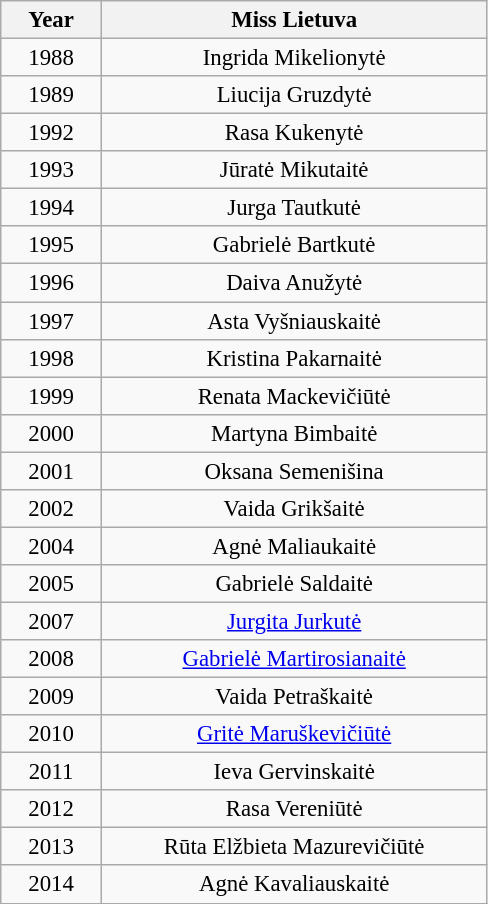<table class="wikitable sortable" style="font-size: 95%; text-align:center">
<tr>
<th width="60">Year</th>
<th width="250">Miss Lietuva</th>
</tr>
<tr>
<td>1988</td>
<td>Ingrida Mikelionytė</td>
</tr>
<tr>
<td>1989</td>
<td>Liucija Gruzdytė</td>
</tr>
<tr>
<td>1992</td>
<td>Rasa Kukenytė</td>
</tr>
<tr>
<td>1993</td>
<td>Jūratė Mikutaitė</td>
</tr>
<tr>
<td>1994</td>
<td>Jurga Tautkutė</td>
</tr>
<tr>
<td>1995</td>
<td>Gabrielė Bartkutė</td>
</tr>
<tr>
<td>1996</td>
<td>Daiva Anužytė</td>
</tr>
<tr>
<td>1997</td>
<td>Asta Vyšniauskaitė</td>
</tr>
<tr>
<td>1998</td>
<td>Kristina Pakarnaitė</td>
</tr>
<tr>
<td>1999</td>
<td>Renata Mackevičiūtė</td>
</tr>
<tr>
<td>2000</td>
<td>Martyna Bimbaitė</td>
</tr>
<tr>
<td>2001</td>
<td>Oksana Semenišina</td>
</tr>
<tr>
<td>2002</td>
<td>Vaida Grikšaitė</td>
</tr>
<tr>
<td>2004</td>
<td>Agnė Maliaukaitė</td>
</tr>
<tr>
<td>2005</td>
<td>Gabrielė Saldaitė</td>
</tr>
<tr>
<td>2007</td>
<td><a href='#'>Jurgita Jurkutė</a></td>
</tr>
<tr>
<td>2008</td>
<td><a href='#'>Gabrielė Martirosianaitė</a></td>
</tr>
<tr>
<td>2009</td>
<td>Vaida Petraškaitė</td>
</tr>
<tr>
<td>2010</td>
<td><a href='#'>Gritė Maruškevičiūtė</a></td>
</tr>
<tr>
<td>2011</td>
<td>Ieva Gervinskaitė</td>
</tr>
<tr>
<td>2012</td>
<td>Rasa Vereniūtė</td>
</tr>
<tr>
<td>2013</td>
<td>Rūta Elžbieta Mazurevičiūtė</td>
</tr>
<tr>
<td>2014</td>
<td>Agnė Kavaliauskaitė</td>
</tr>
<tr>
</tr>
</table>
